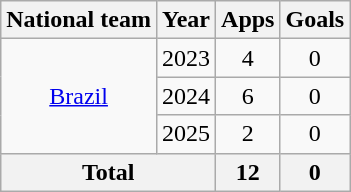<table class=wikitable style=text-align:center>
<tr>
<th>National team</th>
<th>Year</th>
<th>Apps</th>
<th>Goals</th>
</tr>
<tr>
<td rowspan="3"><a href='#'>Brazil</a></td>
<td>2023</td>
<td>4</td>
<td>0</td>
</tr>
<tr>
<td>2024</td>
<td>6</td>
<td>0</td>
</tr>
<tr>
<td>2025</td>
<td>2</td>
<td>0</td>
</tr>
<tr>
<th colspan="2">Total</th>
<th>12</th>
<th>0</th>
</tr>
</table>
